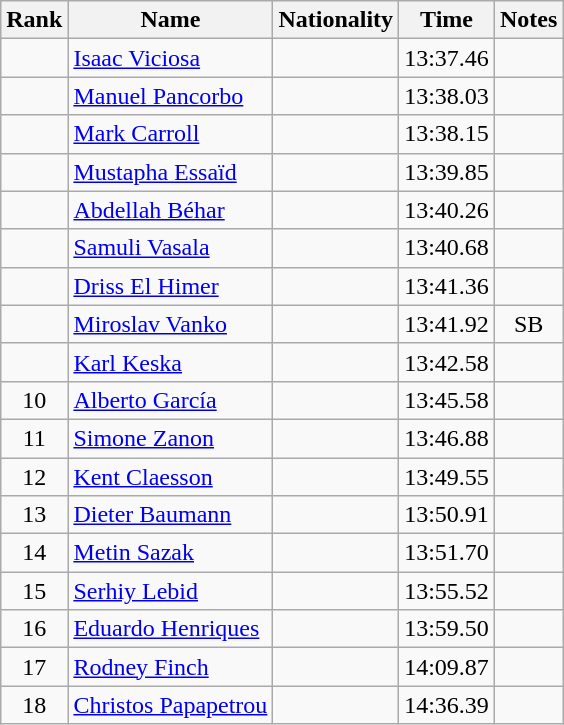<table class="wikitable sortable" style="text-align:center">
<tr>
<th>Rank</th>
<th>Name</th>
<th>Nationality</th>
<th>Time</th>
<th>Notes</th>
</tr>
<tr>
<td></td>
<td align=left><a href='#'>Isaac Viciosa</a></td>
<td align=left></td>
<td>13:37.46</td>
<td></td>
</tr>
<tr>
<td></td>
<td align=left><a href='#'>Manuel Pancorbo</a></td>
<td align=left></td>
<td>13:38.03</td>
<td></td>
</tr>
<tr>
<td></td>
<td align=left><a href='#'>Mark Carroll</a></td>
<td align=left></td>
<td>13:38.15</td>
<td></td>
</tr>
<tr>
<td></td>
<td align=left><a href='#'>Mustapha Essaïd</a></td>
<td align=left></td>
<td>13:39.85</td>
<td></td>
</tr>
<tr>
<td></td>
<td align=left><a href='#'>Abdellah Béhar</a></td>
<td align=left></td>
<td>13:40.26</td>
<td></td>
</tr>
<tr>
<td></td>
<td align=left><a href='#'>Samuli Vasala</a></td>
<td align=left></td>
<td>13:40.68</td>
<td></td>
</tr>
<tr>
<td></td>
<td align=left><a href='#'>Driss El Himer</a></td>
<td align=left></td>
<td>13:41.36</td>
<td></td>
</tr>
<tr>
<td></td>
<td align=left><a href='#'>Miroslav Vanko</a></td>
<td align=left></td>
<td>13:41.92</td>
<td>SB</td>
</tr>
<tr>
<td></td>
<td align=left><a href='#'>Karl Keska</a></td>
<td align=left></td>
<td>13:42.58</td>
<td></td>
</tr>
<tr>
<td>10</td>
<td align=left><a href='#'>Alberto García</a></td>
<td align=left></td>
<td>13:45.58</td>
<td></td>
</tr>
<tr>
<td>11</td>
<td align=left><a href='#'>Simone Zanon</a></td>
<td align=left></td>
<td>13:46.88</td>
<td></td>
</tr>
<tr>
<td>12</td>
<td align=left><a href='#'>Kent Claesson</a></td>
<td align=left></td>
<td>13:49.55</td>
<td></td>
</tr>
<tr>
<td>13</td>
<td align=left><a href='#'>Dieter Baumann</a></td>
<td align=left></td>
<td>13:50.91</td>
<td></td>
</tr>
<tr>
<td>14</td>
<td align=left><a href='#'>Metin Sazak</a></td>
<td align=left></td>
<td>13:51.70</td>
<td></td>
</tr>
<tr>
<td>15</td>
<td align=left><a href='#'>Serhiy Lebid</a></td>
<td align=left></td>
<td>13:55.52</td>
<td></td>
</tr>
<tr>
<td>16</td>
<td align=left><a href='#'>Eduardo Henriques</a></td>
<td align=left></td>
<td>13:59.50</td>
<td></td>
</tr>
<tr>
<td>17</td>
<td align=left><a href='#'>Rodney Finch</a></td>
<td align=left></td>
<td>14:09.87</td>
<td></td>
</tr>
<tr>
<td>18</td>
<td align=left><a href='#'>Christos Papapetrou</a></td>
<td align=left></td>
<td>14:36.39</td>
<td></td>
</tr>
</table>
